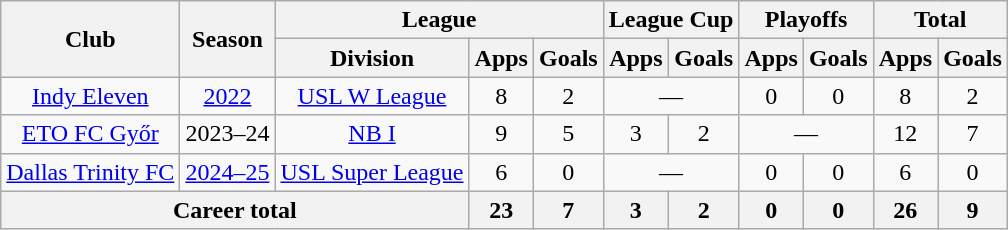<table class="wikitable" style="text-align: center;">
<tr>
<th rowspan="2">Club</th>
<th rowspan="2">Season</th>
<th colspan="3">League</th>
<th colspan="2">League Cup</th>
<th colspan="2">Playoffs</th>
<th colspan="2">Total</th>
</tr>
<tr>
<th>Division</th>
<th>Apps</th>
<th>Goals</th>
<th>Apps</th>
<th>Goals</th>
<th>Apps</th>
<th>Goals</th>
<th>Apps</th>
<th>Goals</th>
</tr>
<tr>
<td><a href='#'>Indy Eleven</a></td>
<td><a href='#'>2022</a></td>
<td><a href='#'>USL W League</a></td>
<td>8</td>
<td>2</td>
<td colspan="2">—</td>
<td>0</td>
<td>0</td>
<td>8</td>
<td>2</td>
</tr>
<tr>
<td><a href='#'>ETO FC Győr</a></td>
<td>2023–24</td>
<td><a href='#'>NB I</a></td>
<td>9</td>
<td>5</td>
<td>3</td>
<td>2</td>
<td colspan="2">—</td>
<td>12</td>
<td>7</td>
</tr>
<tr>
<td><a href='#'>Dallas Trinity FC</a></td>
<td><a href='#'>2024–25</a></td>
<td><a href='#'>USL Super League</a></td>
<td>6</td>
<td>0</td>
<td colspan="2">—</td>
<td>0</td>
<td>0</td>
<td>6</td>
<td>0</td>
</tr>
<tr>
<th colspan="3">Career total</th>
<th>23</th>
<th>7</th>
<th>3</th>
<th>2</th>
<th>0</th>
<th>0</th>
<th>26</th>
<th>9</th>
</tr>
</table>
